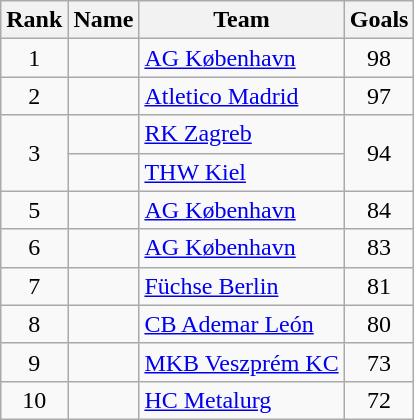<table class="wikitable" style="text-align:center;">
<tr>
<th>Rank</th>
<th>Name</th>
<th>Team</th>
<th>Goals</th>
</tr>
<tr>
<td>1</td>
<td style="text-align:left;"></td>
<td style="text-align:left;"> <a href='#'>AG København</a></td>
<td>98</td>
</tr>
<tr>
<td>2</td>
<td style="text-align:left;"></td>
<td style="text-align:left;"> <a href='#'>Atletico Madrid</a></td>
<td>97</td>
</tr>
<tr>
<td rowspan=2>3</td>
<td style="text-align:left;"></td>
<td style="text-align:left;"> <a href='#'>RK Zagreb</a></td>
<td rowspan=2>94</td>
</tr>
<tr>
<td style="text-align:left;"></td>
<td style="text-align:left;"> <a href='#'>THW Kiel</a></td>
</tr>
<tr>
<td>5</td>
<td style="text-align:left;"></td>
<td style="text-align:left;"> <a href='#'>AG København</a></td>
<td>84</td>
</tr>
<tr>
<td>6</td>
<td style="text-align:left;"></td>
<td style="text-align:left;"> <a href='#'>AG København</a></td>
<td>83</td>
</tr>
<tr>
<td>7</td>
<td style="text-align:left;"></td>
<td style="text-align:left;"> <a href='#'>Füchse Berlin</a></td>
<td>81</td>
</tr>
<tr>
<td>8</td>
<td style="text-align:left;"></td>
<td style="text-align:left;"> <a href='#'>CB Ademar León</a></td>
<td>80</td>
</tr>
<tr>
<td>9</td>
<td style="text-align:left;"></td>
<td style="text-align:left;"> <a href='#'>MKB Veszprém KC</a></td>
<td>73</td>
</tr>
<tr>
<td>10</td>
<td style="text-align:left;"></td>
<td style="text-align:left;"> <a href='#'>HC Metalurg</a></td>
<td>72</td>
</tr>
</table>
